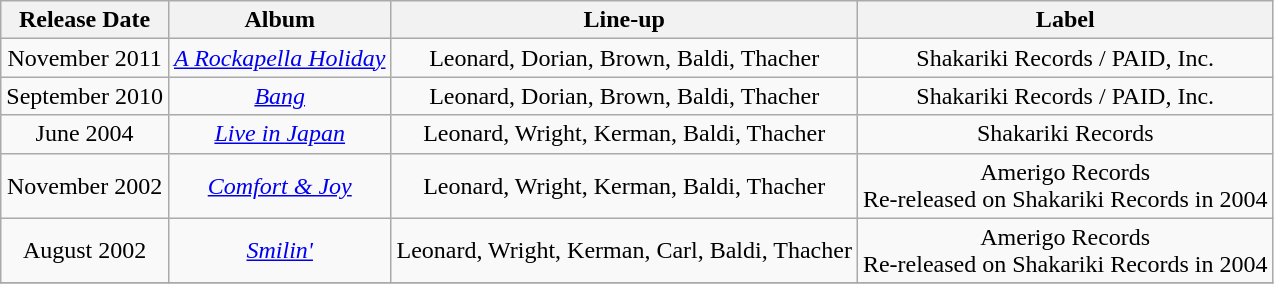<table class="wikitable">
<tr>
<th align="left" valign="top"><strong>Release Date</strong></th>
<th align="left" valign="top"><strong>Album</strong></th>
<th align="left" valign="top"><strong>Line-up</strong></th>
<th align="left" valign="top"><strong>Label</strong></th>
</tr>
<tr>
<td align="center" valign="middle">November 2011</td>
<td align="center" valign="middle"><em><a href='#'>A Rockapella Holiday</a></em></td>
<td align="center" valign="middle">Leonard, Dorian, Brown, Baldi, Thacher</td>
<td align="center" valign="middle">Shakariki Records / PAID, Inc.</td>
</tr>
<tr>
<td align="center" valign="middle">September 2010</td>
<td align="center" valign="middle"><em><a href='#'>Bang</a></em></td>
<td align="center" valign="middle">Leonard, Dorian, Brown, Baldi, Thacher</td>
<td align="center" valign="middle">Shakariki Records / PAID, Inc.</td>
</tr>
<tr>
<td align="center" valign="middle">June 2004</td>
<td align="center" valign="middle"><em><a href='#'>Live in Japan</a></em></td>
<td align="center" valign="middle">Leonard, Wright, Kerman, Baldi, Thacher</td>
<td align="center" valign="middle">Shakariki Records</td>
</tr>
<tr>
<td align="center" valign="middle">November 2002</td>
<td align="center" valign="middle"><em><a href='#'>Comfort & Joy</a></em></td>
<td align="center" valign="middle">Leonard, Wright, Kerman, Baldi, Thacher</td>
<td align="center" valign="middle">Amerigo Records<br>Re-released on Shakariki Records in 2004</td>
</tr>
<tr>
<td align="center" valign="middle">August 2002</td>
<td align="center" valign="middle"><em><a href='#'>Smilin'</a></em></td>
<td align="center" valign="middle">Leonard, Wright, Kerman, Carl, Baldi, Thacher</td>
<td align="center" valign="middle">Amerigo Records<br>Re-released on Shakariki Records in 2004</td>
</tr>
<tr>
</tr>
</table>
